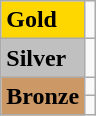<table class="wikitable">
<tr>
<td bgcolor="gold"><strong>Gold</strong></td>
<td></td>
</tr>
<tr>
<td bgcolor="silver"><strong>Silver</strong></td>
<td></td>
</tr>
<tr>
<td rowspan="2" bgcolor="#cc9966"><strong>Bronze</strong></td>
<td></td>
</tr>
<tr>
<td></td>
</tr>
</table>
